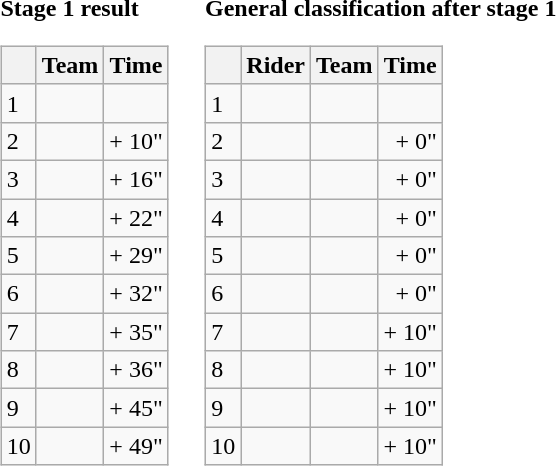<table>
<tr>
<td><strong>Stage 1 result</strong><br><table class="wikitable">
<tr>
<th></th>
<th>Team</th>
<th>Time</th>
</tr>
<tr>
<td>1</td>
<td></td>
<td align=right></td>
</tr>
<tr>
<td>2</td>
<td></td>
<td align=right>+ 10"</td>
</tr>
<tr>
<td>3</td>
<td></td>
<td align=right>+ 16"</td>
</tr>
<tr>
<td>4</td>
<td></td>
<td align=right>+ 22"</td>
</tr>
<tr>
<td>5</td>
<td></td>
<td align=right>+ 29"</td>
</tr>
<tr>
<td>6</td>
<td></td>
<td align=right>+ 32"</td>
</tr>
<tr>
<td>7</td>
<td></td>
<td align=right>+ 35"</td>
</tr>
<tr>
<td>8</td>
<td></td>
<td align=right>+ 36"</td>
</tr>
<tr>
<td>9</td>
<td></td>
<td align=right>+ 45"</td>
</tr>
<tr>
<td>10</td>
<td></td>
<td align=right>+ 49"</td>
</tr>
</table>
</td>
<td></td>
<td><strong>General classification after stage 1</strong><br><table class="wikitable">
<tr>
<th></th>
<th>Rider</th>
<th>Team</th>
<th>Time</th>
</tr>
<tr>
<td>1</td>
<td> </td>
<td></td>
<td align=right></td>
</tr>
<tr>
<td>2</td>
<td></td>
<td></td>
<td align=right>+ 0"</td>
</tr>
<tr>
<td>3</td>
<td></td>
<td></td>
<td align=right>+ 0"</td>
</tr>
<tr>
<td>4</td>
<td></td>
<td></td>
<td align=right>+ 0"</td>
</tr>
<tr>
<td>5</td>
<td></td>
<td></td>
<td align=right>+ 0"</td>
</tr>
<tr>
<td>6</td>
<td></td>
<td></td>
<td align=right>+ 0"</td>
</tr>
<tr>
<td>7</td>
<td></td>
<td></td>
<td align=right>+ 10"</td>
</tr>
<tr>
<td>8</td>
<td></td>
<td></td>
<td align=right>+ 10"</td>
</tr>
<tr>
<td>9</td>
<td></td>
<td></td>
<td align=right>+ 10"</td>
</tr>
<tr>
<td>10</td>
<td></td>
<td></td>
<td align=right>+ 10"</td>
</tr>
</table>
</td>
</tr>
</table>
